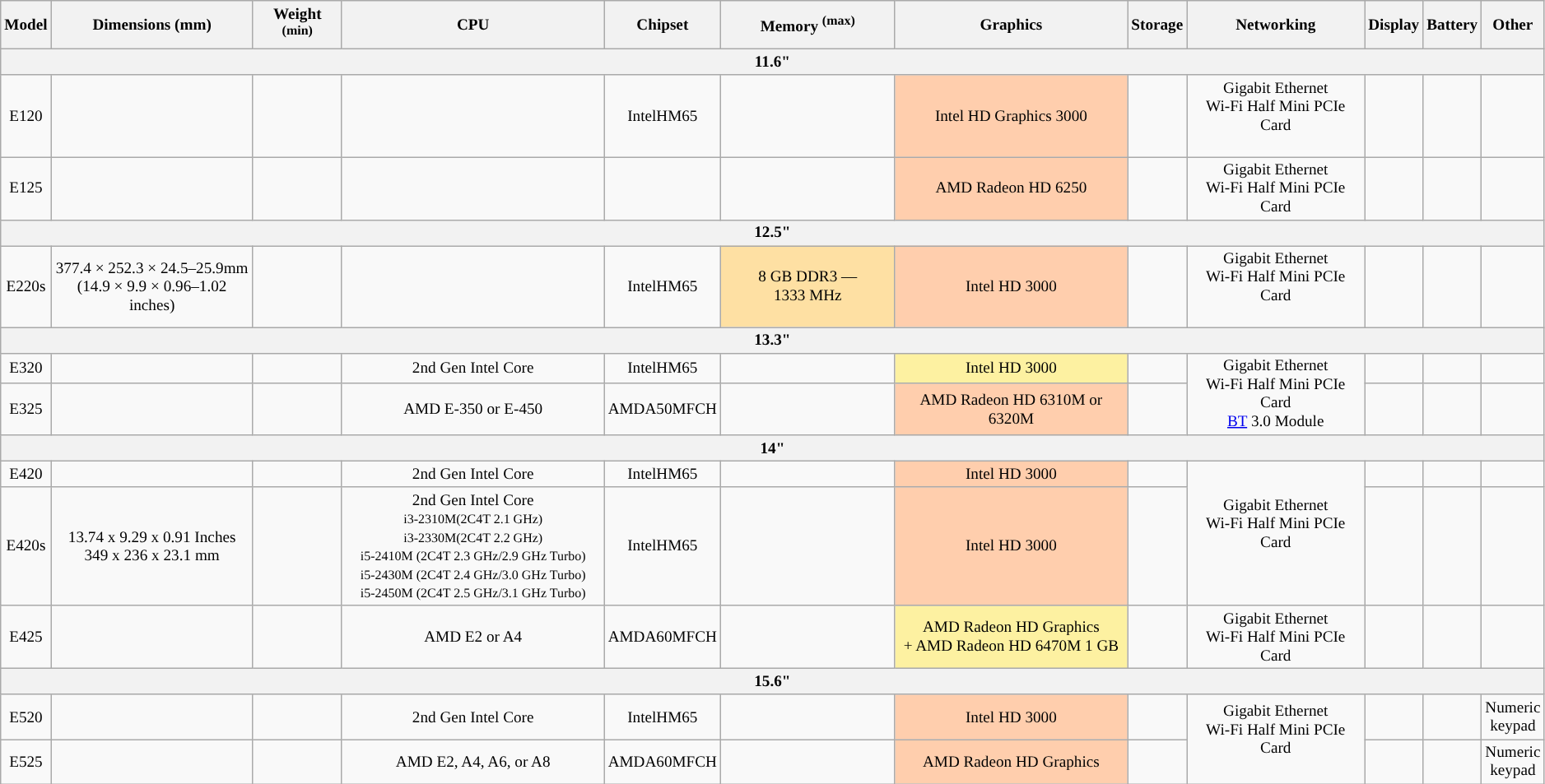<table class="wikitable" style="font-size: 80%; text-align: center; min-width: 80%;">
<tr>
<th>Model</th>
<th>Dimensions (mm)</th>
<th>Weight <sup>(min)</sup></th>
<th style="width:17%">CPU</th>
<th>Chipset</th>
<th>Memory <sup>(max)</sup></th>
<th>Graphics</th>
<th>Storage</th>
<th>Networking</th>
<th>Display</th>
<th>Battery</th>
<th>Other</th>
</tr>
<tr>
<th colspan="12">11.6"</th>
</tr>
<tr>
<td>E120</td>
<td></td>
<td></td>
<td></td>
<td>IntelHM65</td>
<td></td>
<td style="background:#ffcead;">Intel HD Graphics 3000</td>
<td></td>
<td>Gigabit Ethernet<br>Wi-Fi Half Mini PCIe Card<br><small><br></small></td>
<td></td>
<td></td>
<td></td>
</tr>
<tr>
<td>E125</td>
<td></td>
<td></td>
<td></td>
<td></td>
<td></td>
<td style="background:#ffcead;">AMD Radeon HD 6250</td>
<td></td>
<td>Gigabit Ethernet<br>Wi-Fi Half Mini PCIe Card<br><small></small></td>
<td></td>
<td></td>
<td></td>
</tr>
<tr>
<th colspan="12">12.5"</th>
</tr>
<tr>
<td>E220s </td>
<td>377.4 × 252.3 × 24.5–25.9mm<br> (14.9 × 9.9 × 0.96–1.02 inches)</td>
<td></td>
<td></td>
<td>IntelHM65</td>
<td style="background:#fee0a3;">8 GB DDR3 — 1333 MHz<br></td>
<td style="background:#ffcead;">Intel HD 3000</td>
<td></td>
<td>Gigabit Ethernet<br>Wi-Fi Half Mini PCIe Card<br><small><br></small></td>
<td></td>
<td></td>
<td></td>
</tr>
<tr>
<th colspan="12">13.3"</th>
</tr>
<tr>
<td>E320</td>
<td></td>
<td></td>
<td style="background:">2nd Gen Intel Core</td>
<td>IntelHM65</td>
<td></td>
<td style="background:#fdf1a1;">Intel HD 3000<br></td>
<td></td>
<td rowspan="2">Gigabit Ethernet<br>Wi-Fi Half Mini PCIe Card<br><a href='#'>BT</a> 3.0 Module<br><small></small></td>
<td></td>
<td></td>
<td></td>
</tr>
<tr>
<td>E325</td>
<td></td>
<td></td>
<td style="background:">AMD E-350 or E-450</td>
<td>AMDA50MFCH</td>
<td></td>
<td style="background:#ffcead;">AMD Radeon HD 6310M or 6320M</td>
<td></td>
<td></td>
<td></td>
<td></td>
</tr>
<tr>
<th colspan="12">14"</th>
</tr>
<tr>
<td>E420</td>
<td></td>
<td></td>
<td style="background:">2nd Gen Intel Core</td>
<td>IntelHM65</td>
<td></td>
<td style="background:#ffcead;">Intel HD 3000</td>
<td></td>
<td rowspan="2">Gigabit Ethernet<br>Wi-Fi Half Mini PCIe Card<br><small><br></small></td>
<td></td>
<td></td>
<td></td>
</tr>
<tr>
<td>E420s</td>
<td>13.74 x 9.29 x 0.91 Inches <br> 349 x 236 x 23.1 mm</td>
<td></td>
<td style="background:">2nd Gen Intel Core<br><small> i3-2310M(2C4T 2.1 GHz)<br> i3-2330M(2C4T 2.2 GHz)<br> i5-2410M (2C4T 2.3 GHz/2.9 GHz Turbo)<br> i5-2430M (2C4T 2.4 GHz/3.0 GHz Turbo)<br> i5-2450M (2C4T 2.5 GHz/3.1 GHz Turbo)</small></td>
<td>IntelHM65</td>
<td></td>
<td style="background:#ffcead;">Intel HD 3000</td>
<td></td>
<td></td>
<td></td>
<td></td>
</tr>
<tr>
<td>E425</td>
<td></td>
<td></td>
<td style="background:">AMD E2 or A4</td>
<td>AMDA60MFCH</td>
<td></td>
<td style="background:#fdf1a1;">AMD Radeon HD Graphics<br>+ AMD Radeon HD 6470M 1 GB</td>
<td></td>
<td>Gigabit Ethernet<br>Wi-Fi Half Mini PCIe Card<br><small></small></td>
<td></td>
<td></td>
<td></td>
</tr>
<tr>
<th colspan="12">15.6"</th>
</tr>
<tr>
<td>E520</td>
<td></td>
<td></td>
<td style="background:">2nd Gen Intel Core</td>
<td>IntelHM65</td>
<td></td>
<td style="background:#ffcead;">Intel HD 3000</td>
<td></td>
<td rowspan="2">Gigabit Ethernet<br>Wi-Fi Half Mini PCIe Card<br><small><br></small></td>
<td></td>
<td></td>
<td>Numeric<br>keypad</td>
</tr>
<tr>
<td>E525</td>
<td></td>
<td></td>
<td style="background:">AMD E2, A4, A6, or A8</td>
<td>AMDA60MFCH</td>
<td></td>
<td style="background:#ffcead;">AMD Radeon HD Graphics</td>
<td></td>
<td></td>
<td></td>
<td>Numeric<br>keypad</td>
</tr>
</table>
